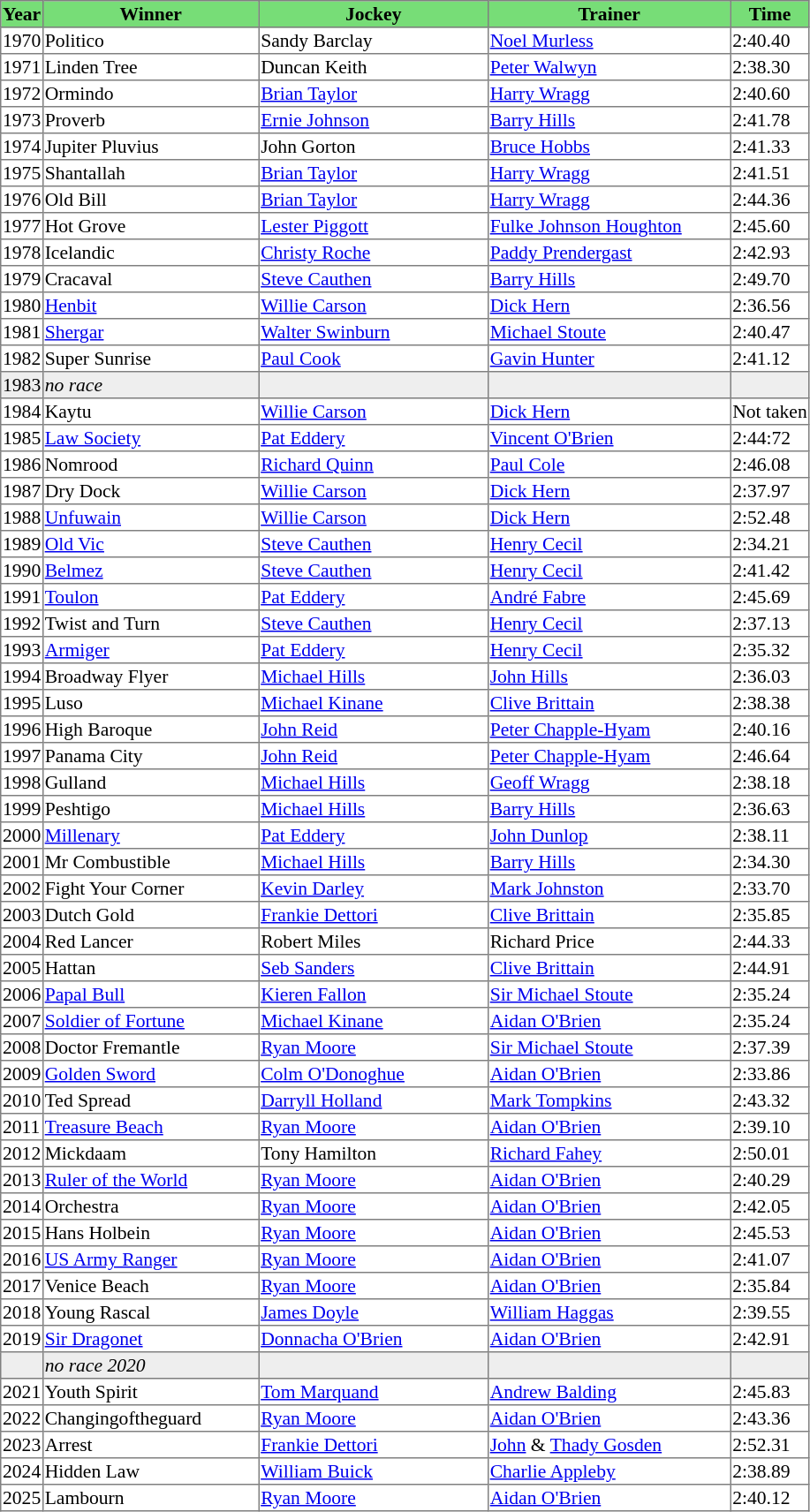<table class = "sortable" | border="1" style="border-collapse: collapse; font-size:90%">
<tr bgcolor="#77dd77" align="center">
<th>Year</th>
<th>Winner</th>
<th>Jockey</th>
<th>Trainer</th>
<th>Time</th>
</tr>
<tr>
<td>1970</td>
<td width=160px>Politico</td>
<td width=170px>Sandy Barclay</td>
<td width=180px><a href='#'>Noel Murless</a></td>
<td>2:40.40</td>
</tr>
<tr>
<td>1971</td>
<td>Linden Tree</td>
<td>Duncan Keith</td>
<td><a href='#'>Peter Walwyn</a></td>
<td>2:38.30</td>
</tr>
<tr>
<td>1972</td>
<td>Ormindo</td>
<td><a href='#'>Brian Taylor</a></td>
<td><a href='#'>Harry Wragg</a></td>
<td>2:40.60</td>
</tr>
<tr>
<td>1973</td>
<td>Proverb</td>
<td><a href='#'>Ernie Johnson</a></td>
<td><a href='#'>Barry Hills</a></td>
<td>2:41.78</td>
</tr>
<tr>
<td>1974</td>
<td>Jupiter Pluvius</td>
<td>John Gorton</td>
<td><a href='#'>Bruce Hobbs</a></td>
<td>2:41.33</td>
</tr>
<tr>
<td>1975</td>
<td>Shantallah</td>
<td><a href='#'>Brian Taylor</a></td>
<td><a href='#'>Harry Wragg</a></td>
<td>2:41.51</td>
</tr>
<tr>
<td>1976</td>
<td>Old Bill</td>
<td><a href='#'>Brian Taylor</a></td>
<td><a href='#'>Harry Wragg</a></td>
<td>2:44.36</td>
</tr>
<tr>
<td>1977</td>
<td>Hot Grove</td>
<td><a href='#'>Lester Piggott</a></td>
<td><a href='#'>Fulke Johnson Houghton</a></td>
<td>2:45.60</td>
</tr>
<tr>
<td>1978</td>
<td>Icelandic</td>
<td><a href='#'>Christy Roche</a></td>
<td><a href='#'>Paddy Prendergast</a></td>
<td>2:42.93</td>
</tr>
<tr>
<td>1979</td>
<td>Cracaval</td>
<td><a href='#'>Steve Cauthen</a></td>
<td><a href='#'>Barry Hills</a></td>
<td>2:49.70</td>
</tr>
<tr>
<td>1980</td>
<td><a href='#'>Henbit</a></td>
<td><a href='#'>Willie Carson</a></td>
<td><a href='#'>Dick Hern</a></td>
<td>2:36.56</td>
</tr>
<tr>
<td>1981</td>
<td><a href='#'>Shergar</a></td>
<td><a href='#'>Walter Swinburn</a></td>
<td><a href='#'>Michael Stoute</a></td>
<td>2:40.47</td>
</tr>
<tr>
<td>1982</td>
<td>Super Sunrise</td>
<td><a href='#'>Paul Cook</a></td>
<td><a href='#'>Gavin Hunter</a></td>
<td>2:41.12</td>
</tr>
<tr bgcolor="#eeeeee">
<td>1983</td>
<td><em>no race</em> </td>
<td></td>
<td></td>
<td></td>
</tr>
<tr>
<td>1984</td>
<td>Kaytu</td>
<td><a href='#'>Willie Carson</a></td>
<td><a href='#'>Dick Hern</a></td>
<td>Not taken</td>
</tr>
<tr>
<td>1985</td>
<td><a href='#'>Law Society</a></td>
<td><a href='#'>Pat Eddery</a></td>
<td><a href='#'>Vincent O'Brien</a></td>
<td>2:44:72</td>
</tr>
<tr>
<td>1986</td>
<td>Nomrood</td>
<td><a href='#'>Richard Quinn</a></td>
<td><a href='#'>Paul Cole</a></td>
<td>2:46.08</td>
</tr>
<tr>
<td>1987</td>
<td>Dry Dock</td>
<td><a href='#'>Willie Carson</a></td>
<td><a href='#'>Dick Hern</a></td>
<td>2:37.97</td>
</tr>
<tr>
<td>1988</td>
<td><a href='#'>Unfuwain</a></td>
<td><a href='#'>Willie Carson</a></td>
<td><a href='#'>Dick Hern</a></td>
<td>2:52.48</td>
</tr>
<tr>
<td>1989</td>
<td><a href='#'>Old Vic</a></td>
<td><a href='#'>Steve Cauthen</a></td>
<td><a href='#'>Henry Cecil</a></td>
<td>2:34.21</td>
</tr>
<tr>
<td>1990</td>
<td><a href='#'>Belmez</a></td>
<td><a href='#'>Steve Cauthen</a></td>
<td><a href='#'>Henry Cecil</a></td>
<td>2:41.42</td>
</tr>
<tr>
<td>1991</td>
<td><a href='#'>Toulon</a></td>
<td><a href='#'>Pat Eddery</a></td>
<td><a href='#'>André Fabre</a></td>
<td>2:45.69</td>
</tr>
<tr>
<td>1992</td>
<td>Twist and Turn</td>
<td><a href='#'>Steve Cauthen</a></td>
<td><a href='#'>Henry Cecil</a></td>
<td>2:37.13</td>
</tr>
<tr>
<td>1993</td>
<td><a href='#'>Armiger</a></td>
<td><a href='#'>Pat Eddery</a></td>
<td><a href='#'>Henry Cecil</a></td>
<td>2:35.32</td>
</tr>
<tr>
<td>1994</td>
<td>Broadway Flyer</td>
<td><a href='#'>Michael Hills</a></td>
<td><a href='#'>John Hills</a></td>
<td>2:36.03</td>
</tr>
<tr>
<td>1995</td>
<td>Luso</td>
<td><a href='#'>Michael Kinane</a></td>
<td><a href='#'>Clive Brittain</a></td>
<td>2:38.38</td>
</tr>
<tr>
<td>1996</td>
<td>High Baroque</td>
<td><a href='#'>John Reid</a></td>
<td><a href='#'>Peter Chapple-Hyam</a></td>
<td>2:40.16</td>
</tr>
<tr>
<td>1997</td>
<td>Panama City</td>
<td><a href='#'>John Reid</a></td>
<td><a href='#'>Peter Chapple-Hyam</a></td>
<td>2:46.64</td>
</tr>
<tr>
<td>1998</td>
<td>Gulland</td>
<td><a href='#'>Michael Hills</a></td>
<td><a href='#'>Geoff Wragg</a></td>
<td>2:38.18</td>
</tr>
<tr>
<td>1999</td>
<td>Peshtigo </td>
<td><a href='#'>Michael Hills</a></td>
<td><a href='#'>Barry Hills</a></td>
<td>2:36.63</td>
</tr>
<tr>
<td>2000</td>
<td><a href='#'>Millenary</a></td>
<td><a href='#'>Pat Eddery</a></td>
<td><a href='#'>John Dunlop</a></td>
<td>2:38.11</td>
</tr>
<tr>
<td>2001</td>
<td>Mr Combustible</td>
<td><a href='#'>Michael Hills</a></td>
<td><a href='#'>Barry Hills</a></td>
<td>2:34.30</td>
</tr>
<tr>
<td>2002</td>
<td>Fight Your Corner</td>
<td><a href='#'>Kevin Darley</a></td>
<td><a href='#'>Mark Johnston</a></td>
<td>2:33.70</td>
</tr>
<tr>
<td>2003</td>
<td>Dutch Gold</td>
<td><a href='#'>Frankie Dettori</a></td>
<td><a href='#'>Clive Brittain</a></td>
<td>2:35.85</td>
</tr>
<tr>
<td>2004</td>
<td>Red Lancer</td>
<td>Robert Miles</td>
<td>Richard Price</td>
<td>2:44.33</td>
</tr>
<tr>
<td>2005</td>
<td>Hattan</td>
<td><a href='#'>Seb Sanders</a></td>
<td><a href='#'>Clive Brittain</a></td>
<td>2:44.91</td>
</tr>
<tr>
<td>2006</td>
<td><a href='#'>Papal Bull</a></td>
<td><a href='#'>Kieren Fallon</a></td>
<td><a href='#'>Sir Michael Stoute</a></td>
<td>2:35.24</td>
</tr>
<tr>
<td>2007</td>
<td><a href='#'>Soldier of Fortune</a></td>
<td><a href='#'>Michael Kinane</a></td>
<td><a href='#'>Aidan O'Brien</a></td>
<td>2:35.24</td>
</tr>
<tr>
<td>2008</td>
<td>Doctor Fremantle</td>
<td><a href='#'>Ryan Moore</a></td>
<td><a href='#'>Sir Michael Stoute</a></td>
<td>2:37.39</td>
</tr>
<tr>
<td>2009</td>
<td><a href='#'>Golden Sword</a></td>
<td><a href='#'>Colm O'Donoghue</a></td>
<td><a href='#'>Aidan O'Brien</a></td>
<td>2:33.86</td>
</tr>
<tr>
<td>2010</td>
<td>Ted Spread</td>
<td><a href='#'>Darryll Holland</a></td>
<td><a href='#'>Mark Tompkins</a></td>
<td>2:43.32</td>
</tr>
<tr>
<td>2011</td>
<td><a href='#'>Treasure Beach</a></td>
<td><a href='#'>Ryan Moore</a></td>
<td><a href='#'>Aidan O'Brien</a></td>
<td>2:39.10</td>
</tr>
<tr>
<td>2012</td>
<td>Mickdaam</td>
<td>Tony Hamilton</td>
<td><a href='#'>Richard Fahey</a></td>
<td>2:50.01</td>
</tr>
<tr>
<td>2013</td>
<td><a href='#'>Ruler of the World</a></td>
<td><a href='#'>Ryan Moore</a></td>
<td><a href='#'>Aidan O'Brien</a></td>
<td>2:40.29</td>
</tr>
<tr>
<td>2014</td>
<td>Orchestra</td>
<td><a href='#'>Ryan Moore</a></td>
<td><a href='#'>Aidan O'Brien</a></td>
<td>2:42.05</td>
</tr>
<tr>
<td>2015</td>
<td>Hans Holbein</td>
<td><a href='#'>Ryan Moore</a></td>
<td><a href='#'>Aidan O'Brien</a></td>
<td>2:45.53</td>
</tr>
<tr>
<td>2016</td>
<td><a href='#'>US Army Ranger</a></td>
<td><a href='#'>Ryan Moore</a></td>
<td><a href='#'>Aidan O'Brien</a></td>
<td>2:41.07</td>
</tr>
<tr>
<td>2017</td>
<td>Venice Beach</td>
<td><a href='#'>Ryan Moore</a></td>
<td><a href='#'>Aidan O'Brien</a></td>
<td>2:35.84</td>
</tr>
<tr>
<td>2018</td>
<td>Young Rascal</td>
<td><a href='#'>James Doyle</a></td>
<td><a href='#'>William Haggas</a></td>
<td>2:39.55</td>
</tr>
<tr>
<td>2019</td>
<td><a href='#'>Sir Dragonet</a></td>
<td><a href='#'>Donnacha O'Brien</a></td>
<td><a href='#'>Aidan O'Brien</a></td>
<td>2:42.91</td>
</tr>
<tr bgcolor="#eeeeee">
<td data-sort-value="2020"></td>
<td><em>no race 2020</em> </td>
<td></td>
<td></td>
<td></td>
</tr>
<tr>
<td>2021</td>
<td>Youth Spirit</td>
<td><a href='#'>Tom Marquand</a></td>
<td><a href='#'>Andrew Balding</a></td>
<td>2:45.83</td>
</tr>
<tr>
<td>2022</td>
<td>Changingoftheguard</td>
<td><a href='#'>Ryan Moore</a></td>
<td><a href='#'>Aidan O'Brien</a></td>
<td>2:43.36</td>
</tr>
<tr>
<td>2023</td>
<td>Arrest</td>
<td><a href='#'>Frankie Dettori</a></td>
<td><a href='#'>John</a> & <a href='#'>Thady Gosden</a></td>
<td>2:52.31</td>
</tr>
<tr>
<td>2024</td>
<td>Hidden Law </td>
<td><a href='#'>William Buick</a></td>
<td><a href='#'>Charlie Appleby</a></td>
<td>2:38.89</td>
</tr>
<tr>
<td>2025</td>
<td>Lambourn</td>
<td><a href='#'>Ryan Moore</a></td>
<td><a href='#'>Aidan O'Brien</a></td>
<td>2:40.12</td>
</tr>
</table>
